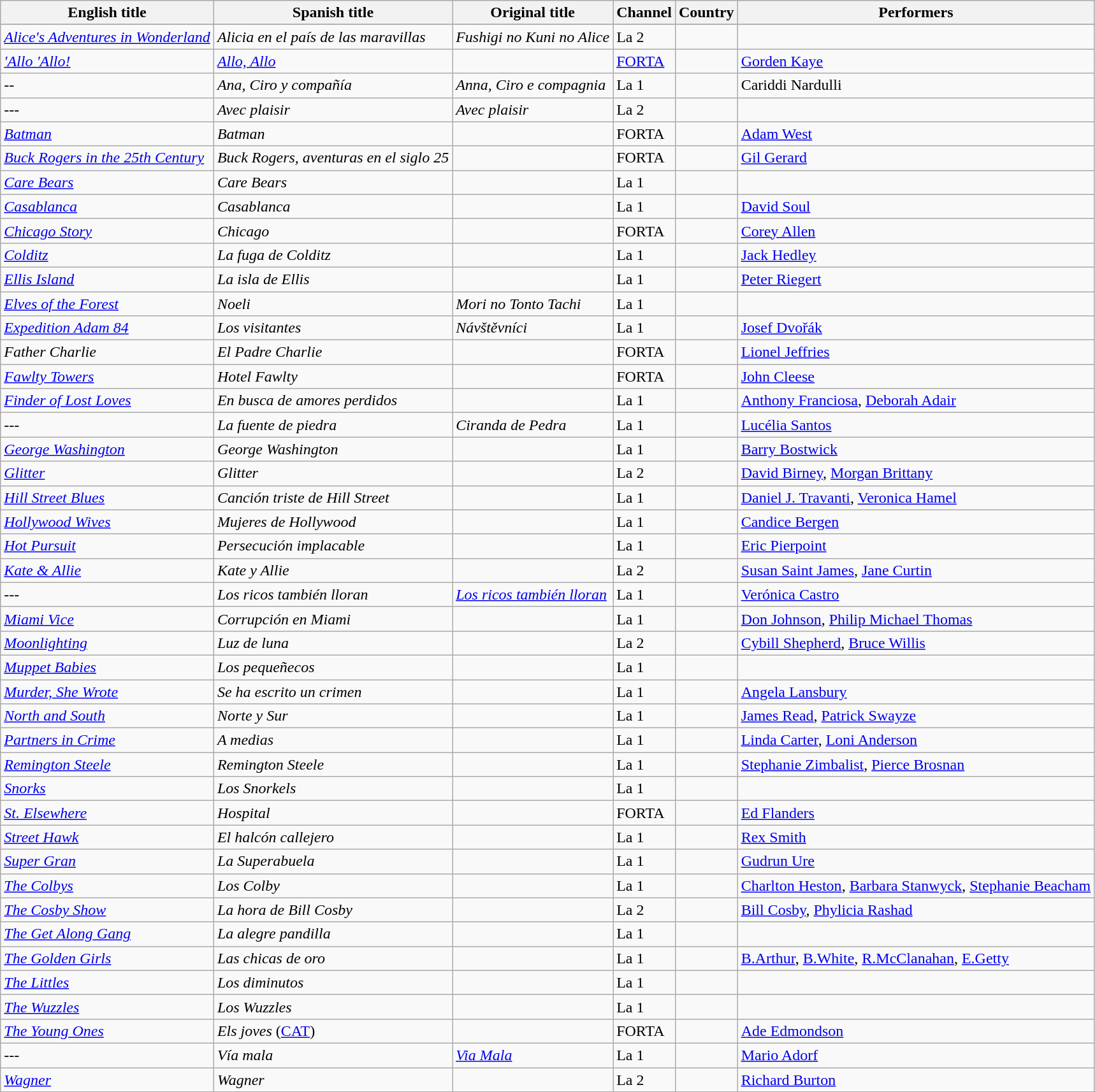<table class="wikitable sortable">
<tr bgcolor="#ececec" valign=top>
<th>English title</th>
<th>Spanish title</th>
<th>Original title</th>
<th>Channel</th>
<th>Country</th>
<th>Performers</th>
</tr>
<tr>
</tr>
<tr>
<td><em><a href='#'>Alice's Adventures in Wonderland</a></em></td>
<td><em>Alicia en el país de las maravillas</em></td>
<td><em>Fushigi no Kuni no Alice</em></td>
<td>La 2</td>
<td></td>
<td></td>
</tr>
<tr>
<td><em><a href='#'>'Allo 'Allo!</a></em></td>
<td><em><a href='#'>Allo, Allo</a></em></td>
<td></td>
<td><a href='#'>FORTA</a></td>
<td></td>
<td><a href='#'>Gorden Kaye</a></td>
</tr>
<tr>
<td>--</td>
<td><em>Ana, Ciro y compañía</em></td>
<td><em>Anna, Ciro e compagnia</em></td>
<td>La 1</td>
<td></td>
<td>Cariddi Nardulli</td>
</tr>
<tr>
<td>---</td>
<td><em>Avec plaisir</em></td>
<td><em>Avec plaisir</em></td>
<td>La 2</td>
<td></td>
<td></td>
</tr>
<tr>
<td><em><a href='#'>Batman</a></em></td>
<td><em>Batman</em></td>
<td></td>
<td>FORTA</td>
<td></td>
<td><a href='#'>Adam West</a></td>
</tr>
<tr>
<td><em><a href='#'>Buck Rogers in the 25th Century</a></em></td>
<td><em>Buck Rogers, aventuras en el siglo 25</em></td>
<td></td>
<td>FORTA</td>
<td></td>
<td><a href='#'>Gil Gerard</a></td>
</tr>
<tr>
<td><em><a href='#'>Care Bears</a></em></td>
<td><em>Care Bears</em></td>
<td></td>
<td>La 1</td>
<td></td>
<td></td>
</tr>
<tr>
<td><em><a href='#'>Casablanca</a></em></td>
<td><em>Casablanca</em></td>
<td></td>
<td>La 1</td>
<td></td>
<td><a href='#'>David Soul</a></td>
</tr>
<tr>
<td><em><a href='#'>Chicago Story</a></em></td>
<td><em>Chicago</em></td>
<td></td>
<td>FORTA</td>
<td></td>
<td><a href='#'>Corey Allen</a></td>
</tr>
<tr>
<td><em><a href='#'>Colditz</a></em></td>
<td><em>La fuga de Colditz</em></td>
<td></td>
<td>La 1</td>
<td></td>
<td><a href='#'>Jack Hedley</a></td>
</tr>
<tr>
<td><em><a href='#'>Ellis Island</a></em></td>
<td><em>La isla de Ellis</em></td>
<td></td>
<td>La 1</td>
<td></td>
<td><a href='#'>Peter Riegert</a></td>
</tr>
<tr>
<td><em><a href='#'>Elves of the Forest</a></em></td>
<td><em>Noeli</em></td>
<td><em>Mori no Tonto Tachi</em></td>
<td>La 1</td>
<td></td>
<td></td>
</tr>
<tr>
<td><em><a href='#'>Expedition Adam 84</a></em></td>
<td><em>Los visitantes</em></td>
<td><em>Návštěvníci</em></td>
<td>La 1</td>
<td></td>
<td><a href='#'>Josef Dvořák</a></td>
</tr>
<tr>
<td><em>Father Charlie </em></td>
<td><em>El Padre Charlie</em></td>
<td></td>
<td>FORTA</td>
<td></td>
<td><a href='#'>Lionel Jeffries</a></td>
</tr>
<tr>
<td><em><a href='#'>Fawlty Towers</a></em></td>
<td><em>Hotel Fawlty</em></td>
<td></td>
<td>FORTA</td>
<td></td>
<td><a href='#'>John Cleese</a></td>
</tr>
<tr>
<td><em><a href='#'>Finder of Lost Loves</a></em></td>
<td><em>En busca de amores perdidos</em></td>
<td></td>
<td>La 1</td>
<td></td>
<td><a href='#'>Anthony Franciosa</a>, <a href='#'>Deborah Adair</a></td>
</tr>
<tr>
<td>---</td>
<td><em>La fuente de piedra</em></td>
<td><em>Ciranda de Pedra</em></td>
<td>La 1</td>
<td></td>
<td><a href='#'>Lucélia Santos</a></td>
</tr>
<tr>
<td><em><a href='#'>George Washington</a></em></td>
<td><em>George Washington</em></td>
<td></td>
<td>La 1</td>
<td></td>
<td><a href='#'>Barry Bostwick</a></td>
</tr>
<tr>
<td><em><a href='#'>Glitter</a></em></td>
<td><em>Glitter</em></td>
<td></td>
<td>La 2</td>
<td></td>
<td><a href='#'>David Birney</a>, <a href='#'>Morgan Brittany</a></td>
</tr>
<tr>
<td><em><a href='#'>Hill Street Blues</a></em></td>
<td><em>Canción triste de Hill Street</em></td>
<td></td>
<td>La 1</td>
<td></td>
<td><a href='#'>Daniel J. Travanti</a>, <a href='#'>Veronica Hamel</a></td>
</tr>
<tr>
<td><em><a href='#'>Hollywood Wives</a></em></td>
<td><em>Mujeres de Hollywood</em></td>
<td></td>
<td>La 1</td>
<td></td>
<td><a href='#'>Candice Bergen</a></td>
</tr>
<tr>
<td><em><a href='#'>Hot Pursuit</a></em></td>
<td><em>Persecución implacable</em></td>
<td></td>
<td>La 1</td>
<td></td>
<td><a href='#'>Eric Pierpoint</a></td>
</tr>
<tr>
<td><em><a href='#'>Kate & Allie</a></em></td>
<td><em>Kate y Allie</em></td>
<td></td>
<td>La 2</td>
<td></td>
<td><a href='#'>Susan Saint James</a>, <a href='#'>Jane Curtin</a></td>
</tr>
<tr>
<td>---</td>
<td><em>Los ricos también lloran</em></td>
<td><em><a href='#'>Los ricos también lloran</a></em></td>
<td>La 1</td>
<td></td>
<td><a href='#'>Verónica Castro</a></td>
</tr>
<tr>
<td><em><a href='#'>Miami Vice</a></em></td>
<td><em>Corrupción en Miami</em></td>
<td></td>
<td>La 1</td>
<td></td>
<td><a href='#'>Don Johnson</a>, <a href='#'>Philip Michael Thomas</a></td>
</tr>
<tr>
<td><em><a href='#'>Moonlighting</a></em></td>
<td><em>Luz de luna</em></td>
<td></td>
<td>La 2</td>
<td></td>
<td><a href='#'>Cybill Shepherd</a>, <a href='#'>Bruce Willis</a></td>
</tr>
<tr>
<td><em><a href='#'>Muppet Babies</a></em></td>
<td><em>Los pequeñecos</em></td>
<td></td>
<td>La 1</td>
<td></td>
<td></td>
</tr>
<tr>
<td><em><a href='#'>Murder, She Wrote</a></em></td>
<td><em>Se ha escrito un crimen</em></td>
<td></td>
<td>La 1</td>
<td></td>
<td><a href='#'>Angela Lansbury</a></td>
</tr>
<tr>
<td><em><a href='#'>North and South</a></em></td>
<td><em>Norte y Sur</em></td>
<td></td>
<td>La 1</td>
<td></td>
<td><a href='#'>James Read</a>, <a href='#'>Patrick Swayze</a></td>
</tr>
<tr>
<td><em><a href='#'>Partners in Crime</a></em></td>
<td><em>A medias</em></td>
<td></td>
<td>La 1</td>
<td></td>
<td><a href='#'>Linda Carter</a>, <a href='#'>Loni Anderson</a></td>
</tr>
<tr>
<td><em><a href='#'>Remington Steele</a></em></td>
<td><em>Remington Steele</em></td>
<td></td>
<td>La 1</td>
<td></td>
<td><a href='#'>Stephanie Zimbalist</a>, <a href='#'>Pierce Brosnan</a></td>
</tr>
<tr>
<td><em><a href='#'>Snorks</a></em></td>
<td><em>Los Snorkels</em></td>
<td></td>
<td>La 1</td>
<td></td>
<td></td>
</tr>
<tr>
<td><em><a href='#'>St. Elsewhere</a></em></td>
<td><em>Hospital</em></td>
<td></td>
<td>FORTA</td>
<td></td>
<td><a href='#'>Ed Flanders</a></td>
</tr>
<tr>
<td><em><a href='#'>Street Hawk</a></em></td>
<td><em>El halcón callejero</em></td>
<td></td>
<td>La 1</td>
<td></td>
<td><a href='#'>Rex Smith</a></td>
</tr>
<tr>
<td><em><a href='#'>Super Gran</a></em></td>
<td><em>La Superabuela</em></td>
<td></td>
<td>La 1</td>
<td></td>
<td><a href='#'>Gudrun Ure</a></td>
</tr>
<tr>
<td><em><a href='#'>The Colbys</a></em></td>
<td><em>Los Colby</em></td>
<td></td>
<td>La 1</td>
<td></td>
<td><a href='#'>Charlton Heston</a>, <a href='#'>Barbara Stanwyck</a>, <a href='#'>Stephanie Beacham</a></td>
</tr>
<tr>
<td><em><a href='#'>The Cosby Show</a></em></td>
<td><em>La hora de Bill Cosby</em></td>
<td></td>
<td>La 2</td>
<td></td>
<td><a href='#'>Bill Cosby</a>, <a href='#'>Phylicia Rashad</a></td>
</tr>
<tr>
<td><em><a href='#'>The Get Along Gang</a></em></td>
<td><em>La alegre pandilla</em></td>
<td></td>
<td>La 1</td>
<td></td>
<td></td>
</tr>
<tr>
<td><em><a href='#'>The Golden Girls</a></em></td>
<td><em>Las chicas de oro</em></td>
<td></td>
<td>La 1</td>
<td></td>
<td><a href='#'>B.Arthur</a>, <a href='#'>B.White</a>, <a href='#'>R.McClanahan</a>, <a href='#'>E.Getty</a></td>
</tr>
<tr>
<td><em><a href='#'>The Littles</a></em></td>
<td><em>Los diminutos</em></td>
<td></td>
<td>La 1</td>
<td></td>
<td></td>
</tr>
<tr>
<td><em><a href='#'>The Wuzzles</a></em></td>
<td><em>Los Wuzzles</em></td>
<td></td>
<td>La 1</td>
<td></td>
<td></td>
</tr>
<tr>
<td><em><a href='#'> The Young Ones</a></em></td>
<td><em>Els joves</em> (<a href='#'>CAT</a>)</td>
<td></td>
<td>FORTA</td>
<td></td>
<td><a href='#'>Ade Edmondson</a></td>
</tr>
<tr>
<td>---</td>
<td><em>Vía mala</em></td>
<td><em><a href='#'>Via Mala</a></em></td>
<td>La 1</td>
<td></td>
<td><a href='#'>Mario Adorf</a></td>
</tr>
<tr>
<td><em><a href='#'>Wagner</a></em></td>
<td><em>Wagner</em></td>
<td></td>
<td>La 2</td>
<td></td>
<td><a href='#'>Richard Burton</a></td>
</tr>
<tr>
</tr>
</table>
